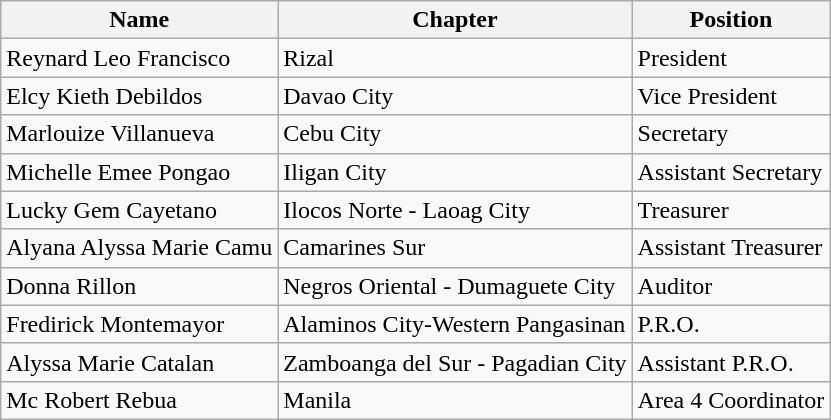<table class="wikitable">
<tr>
<th>Name</th>
<th>Chapter</th>
<th>Position</th>
</tr>
<tr>
<td>Reynard Leo Francisco</td>
<td>Rizal</td>
<td>President</td>
</tr>
<tr>
<td>Elcy Kieth Debildos</td>
<td>Davao City</td>
<td>Vice President</td>
</tr>
<tr>
<td>Marlouize Villanueva</td>
<td>Cebu City</td>
<td>Secretary</td>
</tr>
<tr>
<td>Michelle Emee Pongao</td>
<td>Iligan City</td>
<td>Assistant Secretary</td>
</tr>
<tr>
<td>Lucky Gem Cayetano</td>
<td>Ilocos Norte - Laoag City</td>
<td>Treasurer</td>
</tr>
<tr>
<td>Alyana Alyssa Marie Camu</td>
<td>Camarines Sur</td>
<td>Assistant Treasurer</td>
</tr>
<tr>
<td>Donna Rillon</td>
<td>Negros Oriental - Dumaguete City</td>
<td>Auditor</td>
</tr>
<tr>
<td>Fredirick Montemayor</td>
<td>Alaminos City-Western Pangasinan</td>
<td>P.R.O.</td>
</tr>
<tr>
<td>Alyssa Marie Catalan</td>
<td>Zamboanga del Sur - Pagadian City</td>
<td>Assistant P.R.O.</td>
</tr>
<tr>
<td>Mc Robert Rebua</td>
<td>Manila</td>
<td>Area 4 Coordinator</td>
</tr>
</table>
